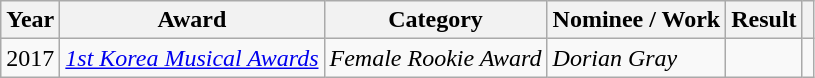<table class="wikitable">
<tr>
<th>Year</th>
<th>Award</th>
<th>Category</th>
<th>Nominee / Work</th>
<th>Result</th>
<th></th>
</tr>
<tr>
<td>2017</td>
<td><em><a href='#'>1st Korea Musical Awards</a></em></td>
<td><em>Female Rookie Award</em></td>
<td><em>Dorian Gray</em></td>
<td></td>
<td></td>
</tr>
</table>
